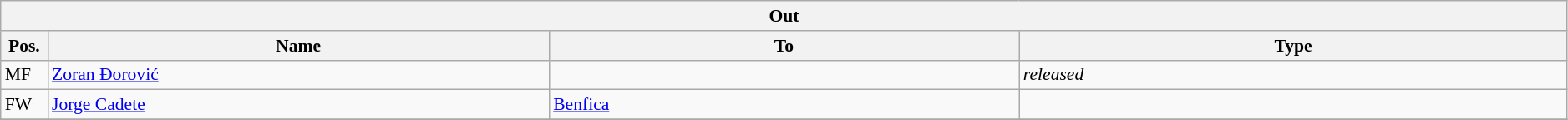<table class="wikitable" style="font-size:90%;width:99%;">
<tr>
<th colspan="4">Out</th>
</tr>
<tr>
<th width=3%>Pos.</th>
<th width=32%>Name</th>
<th width=30%>To</th>
<th width=35%>Type</th>
</tr>
<tr>
<td>MF</td>
<td><a href='#'>Zoran Đorović</a></td>
<td></td>
<td><em>released</em></td>
</tr>
<tr>
<td>FW</td>
<td><a href='#'>Jorge Cadete</a></td>
<td><a href='#'>Benfica</a></td>
<td></td>
</tr>
<tr>
</tr>
</table>
